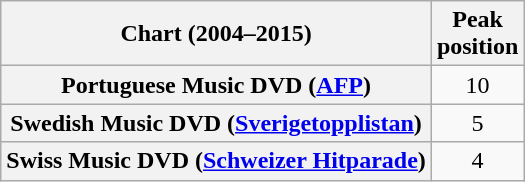<table class="wikitable plainrowheaders sortable" style="text-align:center;">
<tr>
<th>Chart (2004–2015)</th>
<th>Peak<br>position</th>
</tr>
<tr>
<th scope="row">Portuguese Music DVD (<a href='#'>AFP</a>)</th>
<td>10</td>
</tr>
<tr>
<th scope="row">Swedish Music DVD (<a href='#'>Sverigetopplistan</a>)</th>
<td>5</td>
</tr>
<tr>
<th scope="row">Swiss Music DVD (<a href='#'>Schweizer Hitparade</a>)</th>
<td>4</td>
</tr>
</table>
